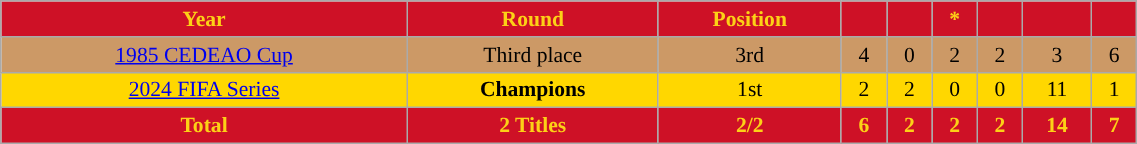<table class="wikitable" style="font-size:90%; text-align:center;" width="60%">
<tr>
<th style="background:#CE1126; color:#FCD116; ">Year</th>
<th style="background:#CE1126; color:#FCD116; ">Round</th>
<th style="background:#CE1126; color:#FCD116; ">Position</th>
<th style="background:#CE1126; color:#FCD116; "></th>
<th style="background:#CE1126; color:#FCD116; "></th>
<th style="background:#CE1126; color:#FCD116; ">*</th>
<th style="background:#CE1126; color:#FCD116; "></th>
<th style="background:#CE1126; color:#FCD116; "></th>
<th style="background:#CE1126; color:#FCD116; "></th>
</tr>
<tr style="background:#cc9966;">
<td> <a href='#'>1985 CEDEAO Cup</a></td>
<td>Third place</td>
<td>3rd</td>
<td>4</td>
<td>0</td>
<td>2</td>
<td>2</td>
<td>3</td>
<td>6</td>
</tr>
<tr bgcolor="gold">
<td> <a href='#'>2024 FIFA Series</a></td>
<td><strong>Champions</strong></td>
<td>1st</td>
<td>2</td>
<td>2</td>
<td>0</td>
<td>0</td>
<td>11</td>
<td>1</td>
</tr>
<tr>
<th style="background:#CE1126; color:#FCD116; ">Total</th>
<th style="background:#CE1126; color:#FCD116; ">2 Titles</th>
<th style="background:#CE1126; color:#FCD116; ">2/2</th>
<th style="background:#CE1126; color:#FCD116; ">6</th>
<th style="background:#CE1126; color:#FCD116; ">2</th>
<th style="background:#CE1126; color:#FCD116; ">2</th>
<th style="background:#CE1126; color:#FCD116; ">2</th>
<th style="background:#CE1126; color:#FCD116; ">14</th>
<th style="background:#CE1126; color:#FCD116; ">7</th>
</tr>
</table>
